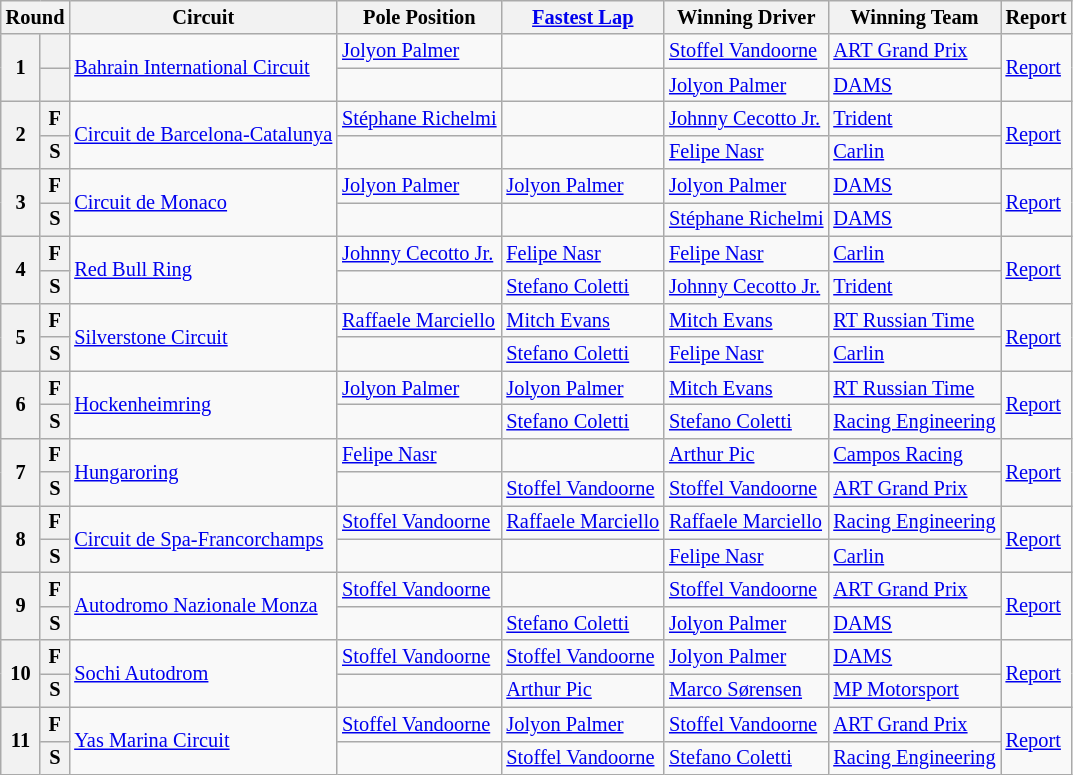<table class="wikitable" style="font-size: 85%;">
<tr>
<th colspan=2>Round</th>
<th>Circuit</th>
<th>Pole Position</th>
<th><a href='#'>Fastest Lap</a></th>
<th>Winning Driver</th>
<th>Winning Team</th>
<th>Report</th>
</tr>
<tr>
<th rowspan=2>1</th>
<th></th>
<td rowspan=2> <a href='#'>Bahrain International Circuit</a></td>
<td> <a href='#'>Jolyon Palmer</a></td>
<td> </td>
<td> <a href='#'>Stoffel Vandoorne</a></td>
<td> <a href='#'>ART Grand Prix</a></td>
<td rowspan=2><a href='#'>Report</a></td>
</tr>
<tr>
<th></th>
<td></td>
<td> </td>
<td> <a href='#'>Jolyon Palmer</a></td>
<td> <a href='#'>DAMS</a></td>
</tr>
<tr>
<th rowspan=2>2</th>
<th>F</th>
<td rowspan=2> <a href='#'>Circuit de Barcelona-Catalunya</a></td>
<td> <a href='#'>Stéphane Richelmi</a></td>
<td> </td>
<td> <a href='#'>Johnny Cecotto Jr.</a></td>
<td> <a href='#'>Trident</a></td>
<td rowspan=2><a href='#'>Report</a></td>
</tr>
<tr>
<th>S</th>
<td></td>
<td> </td>
<td> <a href='#'>Felipe Nasr</a></td>
<td> <a href='#'>Carlin</a></td>
</tr>
<tr>
<th rowspan=2>3</th>
<th>F</th>
<td rowspan=2> <a href='#'>Circuit de Monaco</a></td>
<td> <a href='#'>Jolyon Palmer</a></td>
<td> <a href='#'>Jolyon Palmer</a></td>
<td> <a href='#'>Jolyon Palmer</a></td>
<td> <a href='#'>DAMS</a></td>
<td rowspan=2><a href='#'>Report</a></td>
</tr>
<tr>
<th>S</th>
<td></td>
<td> </td>
<td> <a href='#'>Stéphane Richelmi</a></td>
<td> <a href='#'>DAMS</a></td>
</tr>
<tr>
<th rowspan=2>4</th>
<th>F</th>
<td rowspan=2> <a href='#'>Red Bull Ring</a></td>
<td> <a href='#'>Johnny Cecotto Jr.</a></td>
<td> <a href='#'>Felipe Nasr</a></td>
<td> <a href='#'>Felipe Nasr</a></td>
<td> <a href='#'>Carlin</a></td>
<td rowspan=2><a href='#'>Report</a></td>
</tr>
<tr>
<th>S</th>
<td></td>
<td> <a href='#'>Stefano Coletti</a></td>
<td> <a href='#'>Johnny Cecotto Jr.</a></td>
<td> <a href='#'>Trident</a></td>
</tr>
<tr>
<th rowspan=2>5</th>
<th>F</th>
<td rowspan=2> <a href='#'>Silverstone Circuit</a></td>
<td> <a href='#'>Raffaele Marciello</a></td>
<td> <a href='#'>Mitch Evans</a></td>
<td> <a href='#'>Mitch Evans</a></td>
<td> <a href='#'>RT Russian Time</a></td>
<td rowspan=2><a href='#'>Report</a></td>
</tr>
<tr>
<th>S</th>
<td></td>
<td> <a href='#'>Stefano Coletti</a></td>
<td> <a href='#'>Felipe Nasr</a></td>
<td> <a href='#'>Carlin</a></td>
</tr>
<tr>
<th rowspan=2>6</th>
<th>F</th>
<td rowspan=2> <a href='#'>Hockenheimring</a></td>
<td> <a href='#'>Jolyon Palmer</a></td>
<td> <a href='#'>Jolyon Palmer</a></td>
<td> <a href='#'>Mitch Evans</a></td>
<td> <a href='#'>RT Russian Time</a></td>
<td rowspan=2><a href='#'>Report</a></td>
</tr>
<tr>
<th>S</th>
<td></td>
<td> <a href='#'>Stefano Coletti</a></td>
<td> <a href='#'>Stefano Coletti</a></td>
<td> <a href='#'>Racing Engineering</a></td>
</tr>
<tr>
<th rowspan=2>7</th>
<th>F</th>
<td rowspan=2> <a href='#'>Hungaroring</a></td>
<td> <a href='#'>Felipe Nasr</a></td>
<td> </td>
<td> <a href='#'>Arthur Pic</a></td>
<td> <a href='#'>Campos Racing</a></td>
<td rowspan=2><a href='#'>Report</a></td>
</tr>
<tr>
<th>S</th>
<td></td>
<td> <a href='#'>Stoffel Vandoorne</a></td>
<td> <a href='#'>Stoffel Vandoorne</a></td>
<td> <a href='#'>ART Grand Prix</a></td>
</tr>
<tr>
<th rowspan=2>8</th>
<th>F</th>
<td rowspan=2> <a href='#'>Circuit de Spa-Francorchamps</a></td>
<td> <a href='#'>Stoffel Vandoorne</a></td>
<td> <a href='#'>Raffaele Marciello</a></td>
<td> <a href='#'>Raffaele Marciello</a></td>
<td> <a href='#'>Racing Engineering</a></td>
<td rowspan=2><a href='#'>Report</a></td>
</tr>
<tr>
<th>S</th>
<td></td>
<td> </td>
<td> <a href='#'>Felipe Nasr</a></td>
<td> <a href='#'>Carlin</a></td>
</tr>
<tr>
<th rowspan=2>9</th>
<th>F</th>
<td rowspan=2> <a href='#'>Autodromo Nazionale Monza</a></td>
<td> <a href='#'>Stoffel Vandoorne</a></td>
<td> </td>
<td> <a href='#'>Stoffel Vandoorne</a></td>
<td> <a href='#'>ART Grand Prix</a></td>
<td rowspan=2><a href='#'>Report</a></td>
</tr>
<tr>
<th>S</th>
<td></td>
<td> <a href='#'>Stefano Coletti</a></td>
<td> <a href='#'>Jolyon Palmer</a></td>
<td> <a href='#'>DAMS</a></td>
</tr>
<tr>
<th rowspan=2>10</th>
<th>F</th>
<td rowspan=2> <a href='#'>Sochi Autodrom</a></td>
<td> <a href='#'>Stoffel Vandoorne</a></td>
<td> <a href='#'>Stoffel Vandoorne</a></td>
<td> <a href='#'>Jolyon Palmer</a></td>
<td> <a href='#'>DAMS</a></td>
<td rowspan=2><a href='#'>Report</a></td>
</tr>
<tr>
<th>S</th>
<td></td>
<td> <a href='#'>Arthur Pic</a></td>
<td> <a href='#'>Marco Sørensen</a></td>
<td> <a href='#'>MP Motorsport</a></td>
</tr>
<tr>
<th rowspan=2>11</th>
<th>F</th>
<td rowspan=2> <a href='#'>Yas Marina Circuit</a></td>
<td> <a href='#'>Stoffel Vandoorne</a></td>
<td> <a href='#'>Jolyon Palmer</a></td>
<td> <a href='#'>Stoffel Vandoorne</a></td>
<td> <a href='#'>ART Grand Prix</a></td>
<td rowspan=2><a href='#'>Report</a></td>
</tr>
<tr>
<th>S</th>
<td></td>
<td> <a href='#'>Stoffel Vandoorne</a></td>
<td> <a href='#'>Stefano Coletti</a></td>
<td> <a href='#'>Racing Engineering</a></td>
</tr>
</table>
